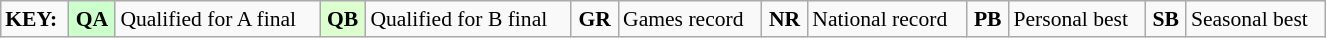<table class="wikitable" width="70%" style="margin:0.5em auto; font-size:90%;position:relative;">
<tr>
<td><strong>KEY:</strong></td>
<td align="center" bgcolor="ccffcc"><strong>QA</strong></td>
<td>Qualified for A final</td>
<td align="center" bgcolor="ddffd"><strong>QB</strong></td>
<td>Qualified for B final</td>
<td align="center"><strong>GR</strong></td>
<td>Games record</td>
<td align="center"><strong>NR</strong></td>
<td>National record</td>
<td align="center"><strong>PB</strong></td>
<td>Personal best</td>
<td align="center"><strong>SB</strong></td>
<td>Seasonal best</td>
</tr>
</table>
